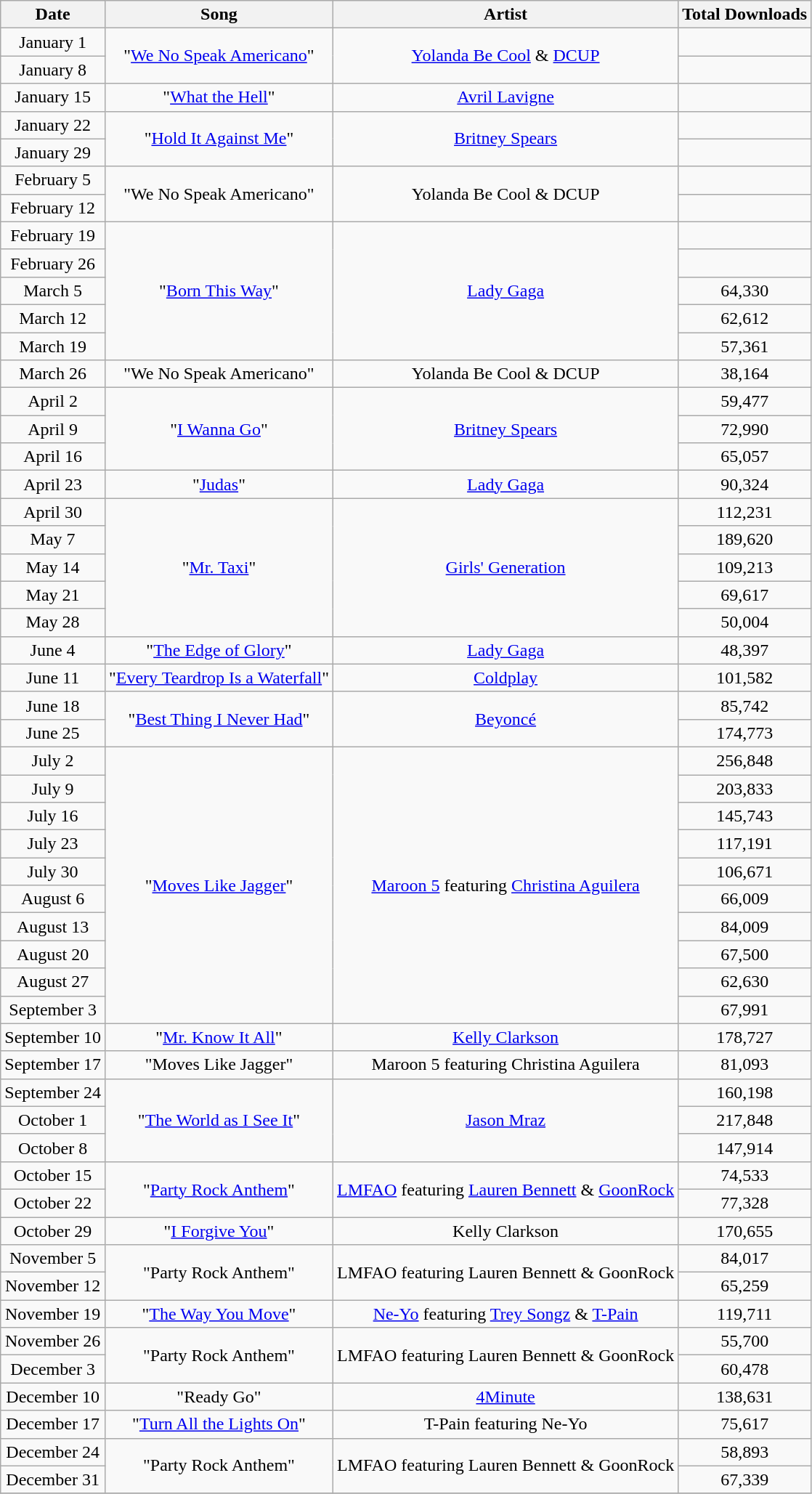<table class="wikitable">
<tr>
<th>Date</th>
<th>Song</th>
<th>Artist</th>
<th>Total Downloads</th>
</tr>
<tr>
<td align="center">January 1</td>
<td align="center" rowspan="2">"<a href='#'>We No Speak Americano</a>"</td>
<td align="center" rowspan="2"><a href='#'>Yolanda Be Cool</a> & <a href='#'>DCUP</a></td>
<td align="center"></td>
</tr>
<tr>
<td align="center">January 8</td>
<td align="center"></td>
</tr>
<tr>
<td align="center">January 15</td>
<td align="center">"<a href='#'>What the Hell</a>"</td>
<td align="center"><a href='#'>Avril Lavigne</a></td>
<td align="center"></td>
</tr>
<tr>
<td align="center">January 22</td>
<td align="center" rowspan="2">"<a href='#'>Hold It Against Me</a>"</td>
<td align="center" rowspan="2"><a href='#'>Britney Spears</a></td>
<td align="center"></td>
</tr>
<tr>
<td align="center">January 29</td>
<td align="center"></td>
</tr>
<tr>
<td align="center">February 5</td>
<td align="center" rowspan="2">"We No Speak Americano"</td>
<td align="center" rowspan="2">Yolanda Be Cool & DCUP</td>
<td align="center"></td>
</tr>
<tr>
<td align="center">February 12</td>
<td align="center"></td>
</tr>
<tr>
<td align="center">February 19</td>
<td align="center" rowspan="5">"<a href='#'>Born This Way</a>"</td>
<td align="center" rowspan="5"><a href='#'>Lady Gaga</a></td>
<td align="center"></td>
</tr>
<tr>
<td align="center">February 26</td>
<td align="center"></td>
</tr>
<tr>
<td align="center">March 5</td>
<td align="center">64,330</td>
</tr>
<tr>
<td align="center">March 12</td>
<td align="center">62,612</td>
</tr>
<tr>
<td align="center">March 19</td>
<td align="center">57,361</td>
</tr>
<tr>
<td align="center">March 26</td>
<td align="center">"We No Speak Americano"</td>
<td align="center">Yolanda Be Cool & DCUP</td>
<td align="center">38,164</td>
</tr>
<tr>
<td align="center">April 2</td>
<td align="center" rowspan="3">"<a href='#'>I Wanna Go</a>"</td>
<td align="center" rowspan="3"><a href='#'>Britney Spears</a></td>
<td align="center">59,477</td>
</tr>
<tr>
<td align="center">April 9</td>
<td align="center">72,990</td>
</tr>
<tr>
<td align="center">April 16</td>
<td align="center">65,057</td>
</tr>
<tr>
<td align="center">April 23</td>
<td align="center">"<a href='#'>Judas</a>"</td>
<td align="center"><a href='#'>Lady Gaga</a></td>
<td align="center">90,324</td>
</tr>
<tr>
<td align="center">April 30</td>
<td align="center" rowspan="5">"<a href='#'>Mr. Taxi</a>"</td>
<td align="center" rowspan="5"><a href='#'>Girls' Generation</a></td>
<td align="center">112,231</td>
</tr>
<tr>
<td align="center">May 7</td>
<td align="center">189,620</td>
</tr>
<tr>
<td align="center">May 14</td>
<td align="center">109,213</td>
</tr>
<tr>
<td align="center">May 21</td>
<td align="center">69,617</td>
</tr>
<tr>
<td align="center">May 28</td>
<td align="center">50,004</td>
</tr>
<tr>
<td align="center">June 4</td>
<td align="center">"<a href='#'>The Edge of Glory</a>"</td>
<td align="center"><a href='#'>Lady Gaga</a></td>
<td align="center">48,397</td>
</tr>
<tr>
<td align="center">June 11</td>
<td align="center">"<a href='#'>Every Teardrop Is a Waterfall</a>"</td>
<td align="center"><a href='#'>Coldplay</a></td>
<td align="center">101,582</td>
</tr>
<tr>
<td align="center">June 18</td>
<td align="center" rowspan="2">"<a href='#'>Best Thing I Never Had</a>"</td>
<td align="center" rowspan="2"><a href='#'>Beyoncé</a></td>
<td align="center">85,742</td>
</tr>
<tr>
<td align="center">June 25</td>
<td align="center">174,773</td>
</tr>
<tr>
<td align="center">July 2</td>
<td align="center" rowspan="10">"<a href='#'>Moves Like Jagger</a>"</td>
<td align="center" rowspan="10"><a href='#'>Maroon 5</a> featuring <a href='#'>Christina Aguilera</a></td>
<td align="center">256,848</td>
</tr>
<tr>
<td align="center">July 9</td>
<td align="center">203,833</td>
</tr>
<tr>
<td align="center">July 16</td>
<td align="center">145,743</td>
</tr>
<tr>
<td align="center">July 23</td>
<td align="center">117,191</td>
</tr>
<tr>
<td align="center">July 30</td>
<td align="center">106,671</td>
</tr>
<tr>
<td align="center">August 6</td>
<td align="center">66,009</td>
</tr>
<tr>
<td align="center">August 13</td>
<td align="center">84,009</td>
</tr>
<tr>
<td align="center">August 20</td>
<td align="center">67,500</td>
</tr>
<tr>
<td align="center">August 27</td>
<td align="center">62,630</td>
</tr>
<tr>
<td align="center">September 3</td>
<td align="center">67,991</td>
</tr>
<tr>
<td align="center">September 10</td>
<td align="center">"<a href='#'>Mr. Know It All</a>"</td>
<td align="center"><a href='#'>Kelly Clarkson</a></td>
<td align="center">178,727</td>
</tr>
<tr>
<td align="center">September 17</td>
<td align="center">"Moves Like Jagger"</td>
<td align="center">Maroon 5 featuring Christina Aguilera</td>
<td align="center">81,093</td>
</tr>
<tr>
<td align="center">September 24</td>
<td align="center" rowspan="3">"<a href='#'>The World as I See It</a>"</td>
<td align="center" rowspan="3"><a href='#'>Jason Mraz</a></td>
<td align="center">160,198</td>
</tr>
<tr>
<td align="center">October 1</td>
<td align="center">217,848</td>
</tr>
<tr>
<td align="center">October 8</td>
<td align="center">147,914</td>
</tr>
<tr>
<td align="center">October 15</td>
<td align="center" rowspan="2">"<a href='#'>Party Rock Anthem</a>"</td>
<td align="center" rowspan="2"><a href='#'>LMFAO</a> featuring <a href='#'>Lauren Bennett</a> & <a href='#'>GoonRock</a></td>
<td align="center">74,533</td>
</tr>
<tr>
<td align="center">October 22</td>
<td align="center">77,328</td>
</tr>
<tr>
<td align="center">October 29</td>
<td align="center">"<a href='#'>I Forgive You</a>"</td>
<td align="center">Kelly Clarkson</td>
<td align="center">170,655</td>
</tr>
<tr>
<td align="center">November 5</td>
<td align="center" rowspan="2">"Party Rock Anthem"</td>
<td align="center" rowspan="2">LMFAO featuring Lauren Bennett & GoonRock</td>
<td align="center">84,017</td>
</tr>
<tr>
<td align="center">November 12</td>
<td align="center">65,259</td>
</tr>
<tr>
<td align="center">November 19</td>
<td align="center" rowspan="1">"<a href='#'>The Way You Move</a>"</td>
<td align="center" rowspan="1"><a href='#'>Ne-Yo</a> featuring <a href='#'>Trey Songz</a> & <a href='#'>T-Pain</a></td>
<td align="center">119,711</td>
</tr>
<tr>
<td align="center">November 26</td>
<td align="center" rowspan="2">"Party Rock Anthem"</td>
<td align="center" rowspan="2">LMFAO featuring Lauren Bennett & GoonRock</td>
<td align="center">55,700</td>
</tr>
<tr>
<td align="center">December 3</td>
<td align="center">60,478</td>
</tr>
<tr>
<td align="center">December 10</td>
<td align="center">"Ready Go"</td>
<td align="center"><a href='#'>4Minute</a></td>
<td align="center">138,631</td>
</tr>
<tr>
<td align="center">December 17</td>
<td align="center" rowspan="1">"<a href='#'>Turn All the Lights On</a>"</td>
<td align="center" rowspan="1">T-Pain featuring Ne-Yo</td>
<td align="center">75,617</td>
</tr>
<tr>
<td align="center">December 24</td>
<td align="center" rowspan="2">"Party Rock Anthem"</td>
<td align="center" rowspan="2">LMFAO featuring Lauren Bennett & GoonRock</td>
<td align="center">58,893</td>
</tr>
<tr>
<td align="center">December 31</td>
<td align="center">67,339</td>
</tr>
<tr>
</tr>
</table>
